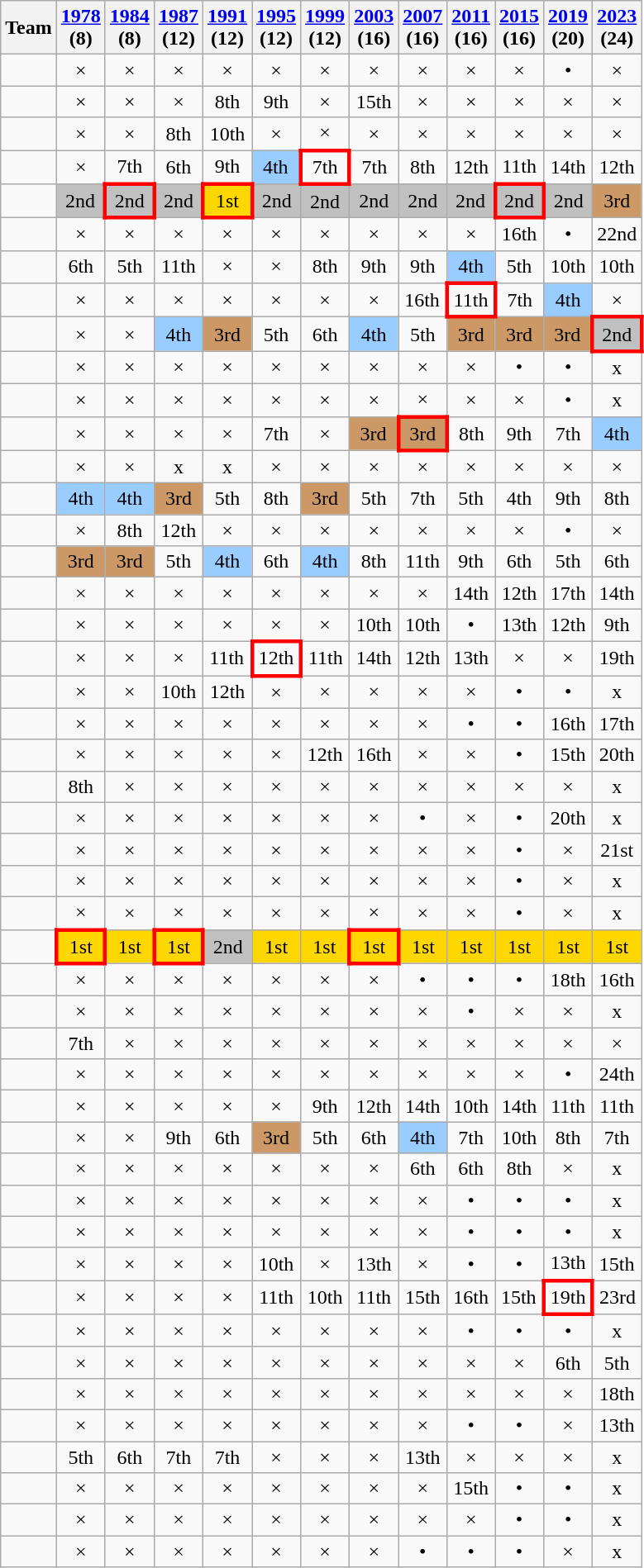<table class="wikitable" style="text-align: center">
<tr>
<th>Team</th>
<th><a href='#'>1978</a><br> (8)</th>
<th><a href='#'>1984</a><br> (8)</th>
<th><a href='#'>1987</a><br> (12)</th>
<th><a href='#'>1991</a><br> (12)</th>
<th><a href='#'>1995</a><br> (12)</th>
<th><a href='#'>1999</a><br> (12)</th>
<th><a href='#'>2003</a><br> (16)</th>
<th><a href='#'>2007</a><br> (16)</th>
<th><a href='#'>2011</a><br> (16)</th>
<th><a href='#'>2015</a><br> (16)</th>
<th><a href='#'>2019</a><br> (20)</th>
<th><a href='#'>2023</a><br> (24)</th>
</tr>
<tr>
<td id="ARG" align=left></td>
<td>×</td>
<td>×</td>
<td>×</td>
<td>×</td>
<td>×</td>
<td>×</td>
<td>×</td>
<td>×</td>
<td>×</td>
<td>×</td>
<td>•</td>
<td>×</td>
</tr>
<tr>
<td id="ARM" align=left></td>
<td>×</td>
<td>×</td>
<td>×</td>
<td>8th</td>
<td>9th</td>
<td>×</td>
<td>15th</td>
<td>×</td>
<td>×</td>
<td>×</td>
<td>×</td>
<td>×</td>
</tr>
<tr>
<td id="ARU" align=left></td>
<td>×</td>
<td>×</td>
<td>8th</td>
<td>10th</td>
<td>×</td>
<td>×</td>
<td>×</td>
<td>×</td>
<td>×</td>
<td>×</td>
<td>×</td>
<td>×</td>
</tr>
<tr>
<td id="AUS" align=left></td>
<td>×</td>
<td>7th</td>
<td>6th</td>
<td>9th</td>
<td bgcolor=#9acdff>4th</td>
<td style="border:3px solid red">7th</td>
<td>7th</td>
<td>8th</td>
<td>12th</td>
<td>11th</td>
<td>14th</td>
<td>12th</td>
</tr>
<tr>
<td id="BEL" align=left></td>
<td bgcolor=silver>2nd</td>
<td bgcolor=silver style="border:3px solid red">2nd</td>
<td bgcolor=silver>2nd</td>
<td bgcolor=gold style="border:3px solid red">1st</td>
<td bgcolor=silver>2nd</td>
<td bgcolor=silver>2nd</td>
<td bgcolor=silver>2nd</td>
<td bgcolor=silver>2nd</td>
<td bgcolor=silver>2nd</td>
<td bgcolor=silver style="border:3px solid red">2nd</td>
<td bgcolor=silver>2nd</td>
<td bgcolor=#cc9966>3rd</td>
</tr>
<tr>
<td id="BRA" align=left></td>
<td>×</td>
<td>×</td>
<td>×</td>
<td>×</td>
<td>×</td>
<td>×</td>
<td>×</td>
<td>×</td>
<td>×</td>
<td>16th</td>
<td>•</td>
<td>22nd</td>
</tr>
<tr>
<td id="CAT" align=left></td>
<td>6th</td>
<td>5th</td>
<td>11th</td>
<td>×</td>
<td>×</td>
<td>8th</td>
<td>9th</td>
<td>9th</td>
<td bgcolor=#9acdff>4th</td>
<td>5th</td>
<td>10th</td>
<td>10th</td>
</tr>
<tr>
<td id="CHN" align=left></td>
<td>×</td>
<td>×</td>
<td>×</td>
<td>×</td>
<td>×</td>
<td>×</td>
<td>×</td>
<td>16th</td>
<td style="border:3px solid red">11th</td>
<td>7th</td>
<td bgcolor=#9acdff>4th</td>
<td>×</td>
</tr>
<tr>
<td id="TPE" align=left></td>
<td>×</td>
<td>×</td>
<td bgcolor=#9acdff>4th</td>
<td bgcolor=#cc9966>3rd</td>
<td>5th</td>
<td>6th</td>
<td bgcolor=#9acdff>4th</td>
<td>5th</td>
<td bgcolor=#cc9966>3rd</td>
<td bgcolor=#cc9966>3rd</td>
<td bgcolor=#cc9966>3rd</td>
<td bgcolor=silver style="border:3px solid red">2nd</td>
</tr>
<tr>
<td id="COL" align=left></td>
<td>×</td>
<td>×</td>
<td>×</td>
<td>×</td>
<td>×</td>
<td>×</td>
<td>×</td>
<td>×</td>
<td>×</td>
<td>•</td>
<td>•</td>
<td>x</td>
</tr>
<tr>
<td id="CRC" align=left></td>
<td>×</td>
<td>×</td>
<td>×</td>
<td>×</td>
<td>×</td>
<td>×</td>
<td>×</td>
<td>×</td>
<td>×</td>
<td>×</td>
<td>•</td>
<td>x</td>
</tr>
<tr>
<td id="CZE" align=left></td>
<td>×</td>
<td>×</td>
<td>×</td>
<td>×</td>
<td>7th</td>
<td>×</td>
<td bgcolor=#cc9966>3rd</td>
<td bgcolor=#cc9966 style="border:3px solid red">3rd</td>
<td>8th</td>
<td>9th</td>
<td>7th</td>
<td bgcolor=#9acdff>4th</td>
</tr>
<tr>
<td id="DOM" align=left></td>
<td>×</td>
<td>×</td>
<td>x</td>
<td>x</td>
<td>×</td>
<td>×</td>
<td>×</td>
<td>×</td>
<td>×</td>
<td>×</td>
<td>×</td>
<td>×</td>
</tr>
<tr>
<td id="ENG" align=left></td>
<td bgcolor=#9acdff>4th</td>
<td bgcolor=#9acdff>4th</td>
<td bgcolor=#cc9966>3rd</td>
<td>5th</td>
<td>8th</td>
<td bgcolor=#cc9966>3rd</td>
<td>5th</td>
<td>7th</td>
<td>5th</td>
<td>4th</td>
<td>9th</td>
<td>8th</td>
</tr>
<tr>
<td id="FRA" align=left></td>
<td>×</td>
<td>8th</td>
<td>12th</td>
<td>×</td>
<td>×</td>
<td>×</td>
<td>×</td>
<td>×</td>
<td>×</td>
<td>×</td>
<td>•</td>
<td>×</td>
</tr>
<tr>
<td id="GER" align=left></td>
<td bgcolor=#cc9966>3rd</td>
<td bgcolor=#cc9966>3rd</td>
<td>5th</td>
<td bgcolor=#9acdff>4th</td>
<td>6th</td>
<td bgcolor=#9acdff>4th</td>
<td>8th</td>
<td>11th</td>
<td>9th</td>
<td>6th</td>
<td>5th</td>
<td>6th</td>
</tr>
<tr>
<td id="HKG" align=left></td>
<td>×</td>
<td>×</td>
<td>×</td>
<td>×</td>
<td>×</td>
<td>×</td>
<td>×</td>
<td>×</td>
<td>14th</td>
<td>12th</td>
<td>17th</td>
<td>14th</td>
</tr>
<tr>
<td id="HUN" align=left></td>
<td>×</td>
<td>×</td>
<td>×</td>
<td>×</td>
<td>×</td>
<td>×</td>
<td>10th</td>
<td>10th</td>
<td>•</td>
<td>13th</td>
<td>12th</td>
<td>9th</td>
</tr>
<tr>
<td id="IND" align=left></td>
<td>×</td>
<td>×</td>
<td>×</td>
<td>11th</td>
<td style="border:3px solid red">12th</td>
<td>11th</td>
<td>14th</td>
<td>12th</td>
<td>13th</td>
<td>×</td>
<td>×</td>
<td>19th</td>
</tr>
<tr>
<td id="INA" align=left></td>
<td>×</td>
<td>×</td>
<td>10th</td>
<td>12th</td>
<td>×</td>
<td>×</td>
<td>×</td>
<td>×</td>
<td>×</td>
<td>•</td>
<td>•</td>
<td>x</td>
</tr>
<tr>
<td id="IRL" align=left></td>
<td>×</td>
<td>×</td>
<td>×</td>
<td>×</td>
<td>×</td>
<td>×</td>
<td>×</td>
<td>×</td>
<td>•</td>
<td>•</td>
<td>16th</td>
<td>17th</td>
</tr>
<tr>
<td id="JPN" align=left></td>
<td>×</td>
<td>×</td>
<td>×</td>
<td>×</td>
<td>×</td>
<td>12th</td>
<td>16th</td>
<td>×</td>
<td>×</td>
<td>•</td>
<td>15th</td>
<td>20th</td>
</tr>
<tr>
<td id="LUX" align=left></td>
<td>8th</td>
<td>×</td>
<td>×</td>
<td>×</td>
<td>×</td>
<td>×</td>
<td>×</td>
<td>×</td>
<td>×</td>
<td>×</td>
<td>×</td>
<td>x</td>
</tr>
<tr>
<td id="MAC" align=left></td>
<td>×</td>
<td>×</td>
<td>×</td>
<td>×</td>
<td>×</td>
<td>×</td>
<td>×</td>
<td>•</td>
<td>×</td>
<td>•</td>
<td>20th</td>
<td>x</td>
</tr>
<tr>
<td id="MAS" align=left></td>
<td>×</td>
<td>×</td>
<td>×</td>
<td>×</td>
<td>×</td>
<td>×</td>
<td>×</td>
<td>×</td>
<td>×</td>
<td>•</td>
<td>×</td>
<td>21st</td>
</tr>
<tr>
<td id="MWI" align=left></td>
<td>×</td>
<td>×</td>
<td>×</td>
<td>×</td>
<td>×</td>
<td>×</td>
<td>×</td>
<td>×</td>
<td>×</td>
<td>•</td>
<td>×</td>
<td>x</td>
</tr>
<tr>
<td id="MEX" align=left></td>
<td>×</td>
<td>×</td>
<td>×</td>
<td>×</td>
<td>×</td>
<td>×</td>
<td>×</td>
<td>×</td>
<td>×</td>
<td>•</td>
<td>×</td>
<td>x</td>
</tr>
<tr>
<td id="NED" align=left></td>
<td bgcolor=gold style="border:3px solid red">1st</td>
<td bgcolor=gold>1st</td>
<td bgcolor=gold style="border:3px solid red">1st</td>
<td bgcolor=silver>2nd</td>
<td bgcolor=gold>1st</td>
<td bgcolor=gold>1st</td>
<td bgcolor=gold style="border:3px solid red">1st</td>
<td bgcolor=gold>1st</td>
<td bgcolor=gold>1st</td>
<td bgcolor=gold>1st</td>
<td bgcolor=gold>1st</td>
<td bgcolor=gold>1st</td>
</tr>
<tr>
<td id="NZL" align=left></td>
<td>×</td>
<td>×</td>
<td>×</td>
<td>×</td>
<td>×</td>
<td>×</td>
<td>×</td>
<td>•</td>
<td>•</td>
<td>•</td>
<td>18th</td>
<td>16th</td>
</tr>
<tr>
<td id="PAK" align=left></td>
<td>×</td>
<td>×</td>
<td>×</td>
<td>×</td>
<td>×</td>
<td>×</td>
<td>×</td>
<td>×</td>
<td>•</td>
<td>×</td>
<td>×</td>
<td>x</td>
</tr>
<tr>
<td id="PNG" align=left></td>
<td>7th</td>
<td>×</td>
<td>×</td>
<td>×</td>
<td>×</td>
<td>×</td>
<td>×</td>
<td>×</td>
<td>×</td>
<td>×</td>
<td>×</td>
<td>×</td>
</tr>
<tr>
<td id="PHI" align=left></td>
<td>×</td>
<td>×</td>
<td>×</td>
<td>×</td>
<td>×</td>
<td>×</td>
<td>×</td>
<td>×</td>
<td>×</td>
<td>×</td>
<td>•</td>
<td>24th</td>
</tr>
<tr>
<td id="POL" align=left></td>
<td>×</td>
<td>×</td>
<td>×</td>
<td>×</td>
<td>×</td>
<td>9th</td>
<td>12th</td>
<td>14th</td>
<td>10th</td>
<td>14th</td>
<td>11th</td>
<td>11th</td>
</tr>
<tr>
<td id="POR" align=left></td>
<td>×</td>
<td>×</td>
<td>9th</td>
<td>6th</td>
<td bgcolor=#cc9966>3rd</td>
<td>5th</td>
<td>6th</td>
<td bgcolor=#9acdff>4th</td>
<td>7th</td>
<td>10th</td>
<td>8th</td>
<td>7th</td>
</tr>
<tr>
<td id="RUS" align=left></td>
<td>×</td>
<td>×</td>
<td>×</td>
<td>×</td>
<td>×</td>
<td>×</td>
<td>×</td>
<td>6th</td>
<td>6th</td>
<td>8th</td>
<td>×</td>
<td>x</td>
</tr>
<tr>
<td id="SCO" align=left></td>
<td>×</td>
<td>×</td>
<td>×</td>
<td>×</td>
<td>×</td>
<td>×</td>
<td>×</td>
<td>×</td>
<td>•</td>
<td>•</td>
<td>•</td>
<td>x</td>
</tr>
<tr>
<td id="SER" align=left></td>
<td>×</td>
<td>×</td>
<td>×</td>
<td>×</td>
<td>×</td>
<td>×</td>
<td>×</td>
<td>×</td>
<td>•</td>
<td>•</td>
<td>•</td>
<td>x</td>
</tr>
<tr>
<td id="SVK" align=left></td>
<td>×</td>
<td>×</td>
<td>×</td>
<td>×</td>
<td>10th</td>
<td>×</td>
<td>13th</td>
<td>×</td>
<td>•</td>
<td>•</td>
<td>13th</td>
<td>15th</td>
</tr>
<tr>
<td id="RSA" align=left></td>
<td>×</td>
<td>×</td>
<td>×</td>
<td>×</td>
<td>11th</td>
<td>10th</td>
<td>11th</td>
<td>15th</td>
<td>16th</td>
<td>15th</td>
<td style="border:3px solid red">19th</td>
<td>23rd</td>
</tr>
<tr>
<td id="KOR" align=left></td>
<td>×</td>
<td>×</td>
<td>×</td>
<td>×</td>
<td>×</td>
<td>×</td>
<td>×</td>
<td>×</td>
<td>•</td>
<td>•</td>
<td>•</td>
<td>x</td>
</tr>
<tr>
<td id="SUR" align=left></td>
<td>×</td>
<td>×</td>
<td>×</td>
<td>×</td>
<td>×</td>
<td>×</td>
<td>×</td>
<td>×</td>
<td>×</td>
<td>×</td>
<td>6th</td>
<td>5th</td>
</tr>
<tr>
<td id="TUR" align=left></td>
<td>×</td>
<td>×</td>
<td>×</td>
<td>×</td>
<td>×</td>
<td>×</td>
<td>×</td>
<td>×</td>
<td>×</td>
<td>×</td>
<td>×</td>
<td>18th</td>
</tr>
<tr>
<td id="TUR" align=left></td>
<td>×</td>
<td>×</td>
<td>×</td>
<td>×</td>
<td>×</td>
<td>×</td>
<td>×</td>
<td>×</td>
<td>•</td>
<td>•</td>
<td>×</td>
<td>13th</td>
</tr>
<tr>
<td id="USA" align=left></td>
<td>5th</td>
<td>6th</td>
<td>7th</td>
<td>7th</td>
<td>×</td>
<td>×</td>
<td>×</td>
<td>13th</td>
<td>×</td>
<td>×</td>
<td>×</td>
<td>x</td>
</tr>
<tr>
<td id="WAL" align=left></td>
<td>×</td>
<td>×</td>
<td>×</td>
<td>×</td>
<td>×</td>
<td>×</td>
<td>×</td>
<td>×</td>
<td>15th</td>
<td>•</td>
<td>•</td>
<td>x</td>
</tr>
<tr>
<td id="ZAM" align=left></td>
<td>×</td>
<td>×</td>
<td>×</td>
<td>×</td>
<td>×</td>
<td>×</td>
<td>×</td>
<td>×</td>
<td>×</td>
<td>•</td>
<td>•</td>
<td>x</td>
</tr>
<tr>
<td id="ZIM" align=left></td>
<td>×</td>
<td>×</td>
<td>×</td>
<td>×</td>
<td>×</td>
<td>×</td>
<td>×</td>
<td>•</td>
<td>•</td>
<td>•</td>
<td>×</td>
<td>x</td>
</tr>
</table>
